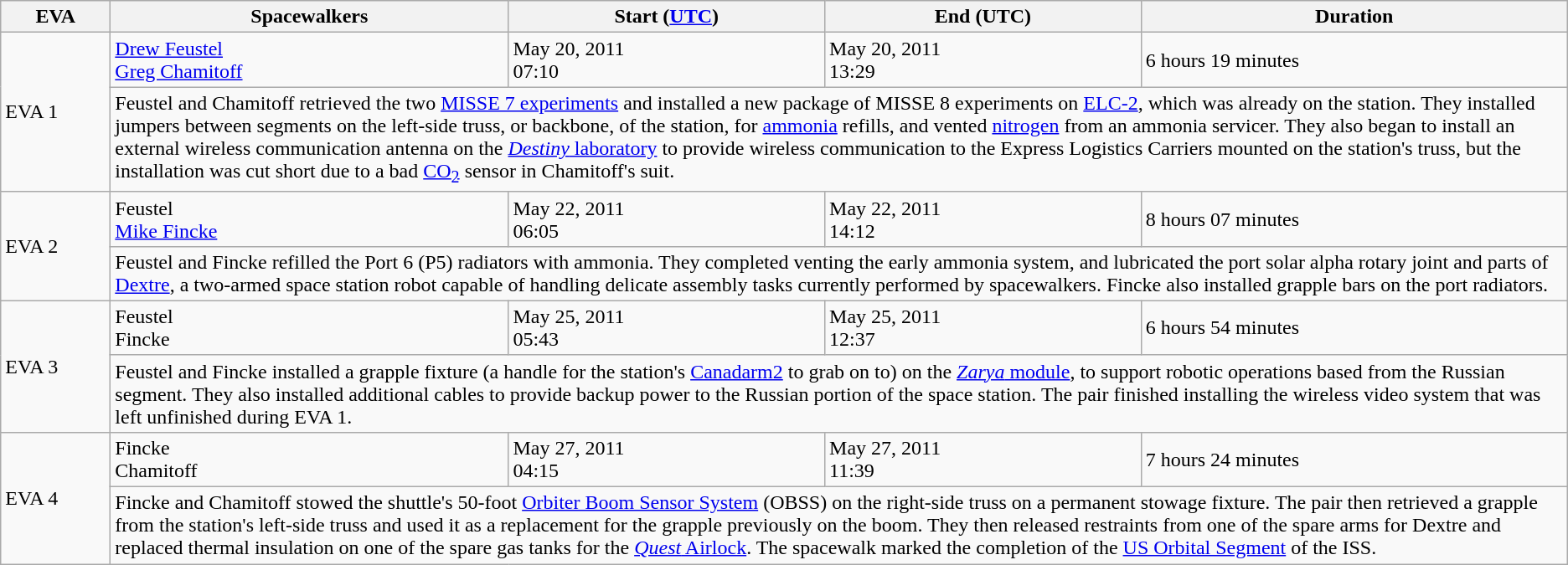<table class="wikitable">
<tr>
<th style="width: 5em;">EVA</th>
<th>Spacewalkers</th>
<th>Start (<a href='#'>UTC</a>)</th>
<th>End (UTC)</th>
<th>Duration</th>
</tr>
<tr>
<td rowspan="2">EVA 1</td>
<td><a href='#'>Drew Feustel</a> <br> <a href='#'>Greg Chamitoff</a></td>
<td>May 20, 2011<br> 07:10</td>
<td>May 20, 2011<br> 13:29</td>
<td>6 hours 19 minutes</td>
</tr>
<tr>
<td colspan="4">Feustel and Chamitoff retrieved the two <a href='#'>MISSE 7 experiments</a> and installed a new package of MISSE 8 experiments on <a href='#'>ELC-2</a>, which was already on the station. They installed jumpers between segments on the left-side truss, or backbone, of the station, for <a href='#'>ammonia</a> refills, and vented <a href='#'>nitrogen</a> from an ammonia servicer. They also began to install an external wireless communication antenna on the <a href='#'><em>Destiny</em> laboratory</a> to provide wireless communication to the Express Logistics Carriers mounted on the station's truss, but the installation was cut short due to a bad <a href='#'>CO<sub>2</sub></a> sensor in Chamitoff's suit.</td>
</tr>
<tr>
<td rowspan="2">EVA 2</td>
<td>Feustel <br> <a href='#'>Mike Fincke</a></td>
<td>May 22, 2011<br>06:05</td>
<td>May 22, 2011<br>14:12</td>
<td>8 hours 07 minutes</td>
</tr>
<tr>
<td colspan="4">Feustel and Fincke refilled the Port 6 (P5) radiators with ammonia. They completed venting the early ammonia system, and lubricated the port solar alpha rotary joint and parts of <a href='#'>Dextre</a>, a two-armed space station robot capable of handling delicate assembly tasks currently performed by spacewalkers. Fincke also installed grapple bars on the port radiators.</td>
</tr>
<tr>
<td rowspan="2">EVA 3</td>
<td>Feustel <br> Fincke</td>
<td>May 25, 2011<br>05:43</td>
<td>May 25, 2011<br>12:37</td>
<td>6 hours 54 minutes</td>
</tr>
<tr>
<td colspan="4">Feustel and Fincke installed a grapple fixture (a handle for the station's <a href='#'>Canadarm2</a> to grab on to) on the <a href='#'><em>Zarya</em> module</a>, to support robotic operations based from the Russian segment. They also installed additional cables to provide backup power to the Russian portion of the space station. The pair finished installing the wireless video system that was left unfinished during EVA 1.</td>
</tr>
<tr>
<td rowspan="2">EVA 4</td>
<td>Fincke <br> Chamitoff</td>
<td>May 27, 2011<br> 04:15</td>
<td>May 27, 2011<br> 11:39</td>
<td>7 hours 24 minutes</td>
</tr>
<tr>
<td colspan="4">Fincke and Chamitoff stowed the shuttle's 50-foot <a href='#'>Orbiter Boom Sensor System</a> (OBSS) on the right-side truss on a permanent stowage fixture. The pair then retrieved a grapple from the station's left-side truss and used it as a replacement for the grapple previously on the boom. They then released restraints from one of the spare arms for Dextre and replaced thermal insulation on one of the spare gas tanks for the <a href='#'><em>Quest</em> Airlock</a>. The spacewalk marked the completion of the <a href='#'>US Orbital Segment</a> of the ISS.</td>
</tr>
</table>
